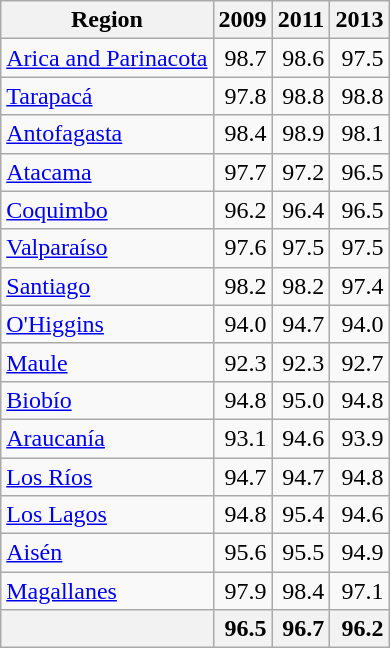<table class="wikitable sortable" style="text-align:right">
<tr>
<th>Region</th>
<th>2009</th>
<th>2011</th>
<th>2013</th>
</tr>
<tr>
<td align="left"><a href='#'>Arica and Parinacota</a></td>
<td>98.7</td>
<td>98.6</td>
<td>97.5</td>
</tr>
<tr>
<td align="left"><a href='#'>Tarapacá</a></td>
<td>97.8</td>
<td>98.8</td>
<td>98.8</td>
</tr>
<tr>
<td align="left"><a href='#'>Antofagasta</a></td>
<td>98.4</td>
<td>98.9</td>
<td>98.1</td>
</tr>
<tr>
<td align="left"><a href='#'>Atacama</a></td>
<td>97.7</td>
<td>97.2</td>
<td>96.5</td>
</tr>
<tr>
<td align="left"><a href='#'>Coquimbo</a></td>
<td>96.2</td>
<td>96.4</td>
<td>96.5</td>
</tr>
<tr>
<td align="left"><a href='#'>Valparaíso</a></td>
<td>97.6</td>
<td>97.5</td>
<td>97.5</td>
</tr>
<tr>
<td align="left"><a href='#'>Santiago</a></td>
<td>98.2</td>
<td>98.2</td>
<td>97.4</td>
</tr>
<tr>
<td align="left"><a href='#'>O'Higgins</a></td>
<td>94.0</td>
<td>94.7</td>
<td>94.0</td>
</tr>
<tr>
<td align="left"><a href='#'>Maule</a></td>
<td>92.3</td>
<td>92.3</td>
<td>92.7</td>
</tr>
<tr>
<td align="left"><a href='#'>Biobío</a></td>
<td>94.8</td>
<td>95.0</td>
<td>94.8</td>
</tr>
<tr>
<td align="left"><a href='#'>Araucanía</a></td>
<td>93.1</td>
<td>94.6</td>
<td>93.9</td>
</tr>
<tr>
<td align="left"><a href='#'>Los Ríos</a></td>
<td>94.7</td>
<td>94.7</td>
<td>94.8</td>
</tr>
<tr>
<td align="left"><a href='#'>Los Lagos</a></td>
<td>94.8</td>
<td>95.4</td>
<td>94.6</td>
</tr>
<tr>
<td align="left"><a href='#'>Aisén</a></td>
<td>95.6</td>
<td>95.5</td>
<td>94.9</td>
</tr>
<tr>
<td align="left"><a href='#'>Magallanes</a></td>
<td>97.9</td>
<td>98.4</td>
<td>97.1</td>
</tr>
<tr style="background-color: #f2f2f2">
<td align="left"><strong></strong></td>
<td><strong>96.5</strong></td>
<td><strong>96.7</strong></td>
<td><strong>96.2</strong></td>
</tr>
</table>
